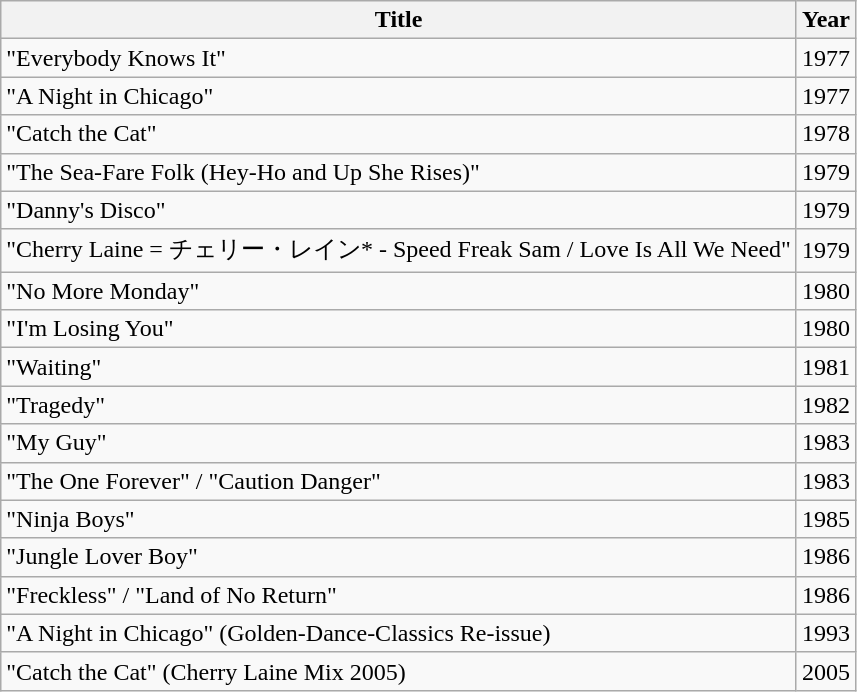<table class="wikitable">
<tr>
<th>Title</th>
<th>Year</th>
</tr>
<tr>
<td>"Everybody Knows It"</td>
<td>1977</td>
</tr>
<tr>
<td>"A Night in Chicago"</td>
<td>1977</td>
</tr>
<tr>
<td>"Catch the Cat"</td>
<td>1978</td>
</tr>
<tr>
<td>"The Sea-Fare Folk (Hey-Ho and Up She Rises)"</td>
<td>1979</td>
</tr>
<tr>
<td>"Danny's Disco"</td>
<td>1979</td>
</tr>
<tr>
<td>"Cherry Laine = チェリー・レイン* - Speed Freak Sam / Love Is All We Need"</td>
<td>1979</td>
</tr>
<tr>
<td>"No More Monday"</td>
<td>1980</td>
</tr>
<tr>
<td>"I'm Losing You"</td>
<td>1980</td>
</tr>
<tr>
<td>"Waiting"</td>
<td>1981</td>
</tr>
<tr>
<td>"Tragedy"</td>
<td>1982</td>
</tr>
<tr>
<td>"My Guy"</td>
<td>1983</td>
</tr>
<tr>
<td>"The One Forever" / "Caution Danger"</td>
<td>1983</td>
</tr>
<tr>
<td>"Ninja Boys"</td>
<td>1985</td>
</tr>
<tr>
<td>"Jungle Lover Boy"</td>
<td>1986</td>
</tr>
<tr>
<td>"Freckless" / "Land of No Return"</td>
<td>1986</td>
</tr>
<tr>
<td>"A Night in Chicago" (Golden-Dance-Classics Re-issue)</td>
<td>1993</td>
</tr>
<tr>
<td>"Catch the Cat" (Cherry Laine Mix 2005)</td>
<td>2005</td>
</tr>
</table>
